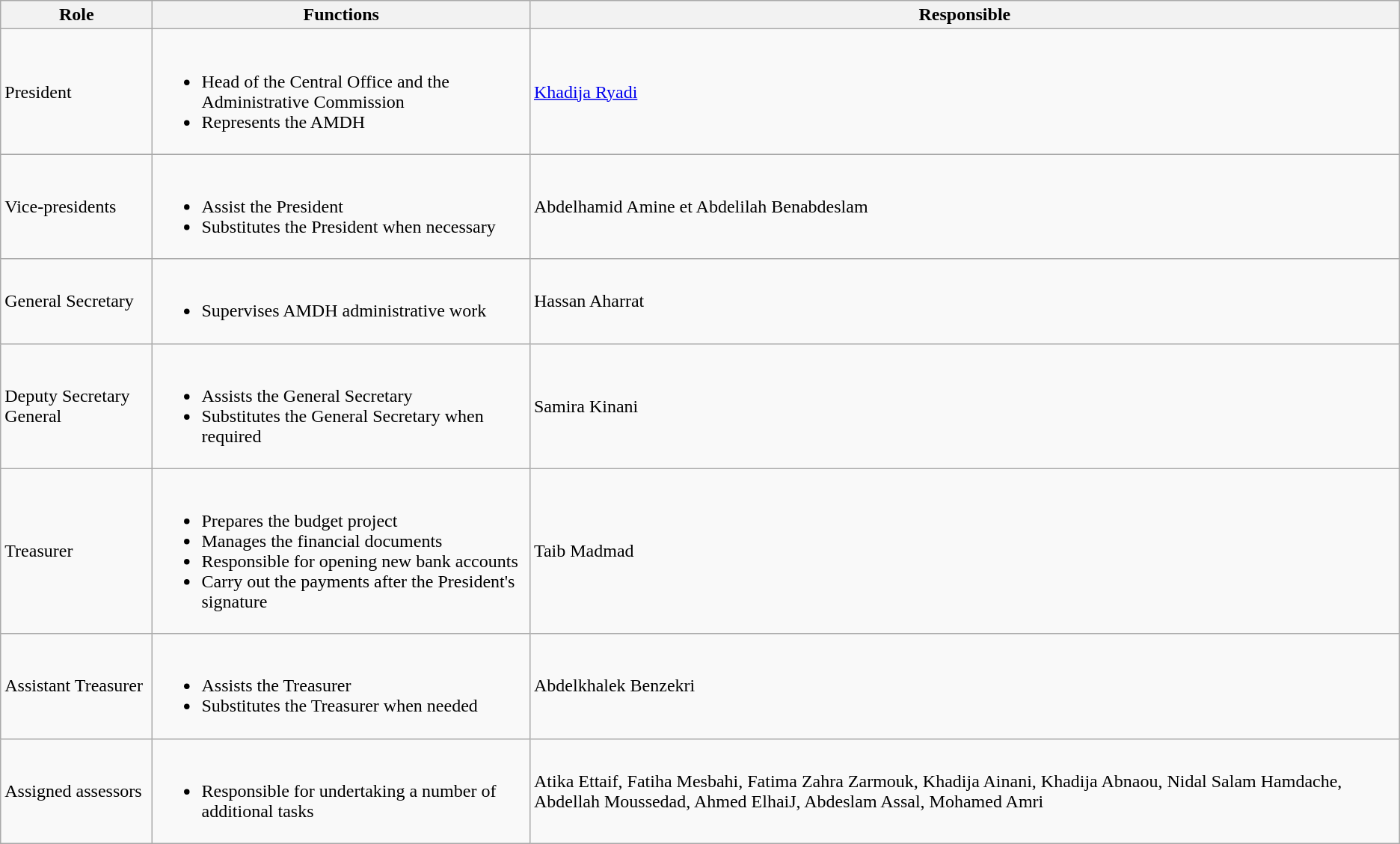<table class="wikitable">
<tr>
<th>Role</th>
<th>Functions </th>
<th>Responsible </th>
</tr>
<tr>
<td>President</td>
<td><br><ul><li>Head of the Central Office and the Administrative Commission</li><li>Represents the AMDH</li></ul></td>
<td><a href='#'>Khadija Ryadi</a></td>
</tr>
<tr>
<td>Vice-presidents</td>
<td><br><ul><li>Assist the President</li><li>Substitutes the President when necessary</li></ul></td>
<td>Abdelhamid Amine et Abdelilah Benabdeslam</td>
</tr>
<tr>
<td>General Secretary</td>
<td><br><ul><li>Supervises AMDH administrative work</li></ul></td>
<td>Hassan Aharrat</td>
</tr>
<tr>
<td>Deputy Secretary General</td>
<td><br><ul><li>Assists the General Secretary</li><li>Substitutes the General Secretary when required</li></ul></td>
<td>Samira Kinani</td>
</tr>
<tr>
<td>Treasurer</td>
<td><br><ul><li>Prepares the budget project</li><li>Manages the financial documents</li><li>Responsible for opening new bank accounts</li><li>Carry out the payments after the President's signature</li></ul></td>
<td>Taib Madmad</td>
</tr>
<tr>
<td>Assistant Treasurer</td>
<td><br><ul><li>Assists the Treasurer</li><li>Substitutes the Treasurer when needed</li></ul></td>
<td>Abdelkhalek Benzekri</td>
</tr>
<tr>
<td>Assigned assessors</td>
<td><br><ul><li>Responsible for undertaking a number of additional tasks</li></ul></td>
<td>Atika Ettaif, Fatiha Mesbahi, Fatima Zahra Zarmouk, Khadija Ainani, Khadija Abnaou, Nidal Salam Hamdache, Abdellah Moussedad, Ahmed ElhaiJ, Abdeslam Assal, Mohamed Amri</td>
</tr>
</table>
